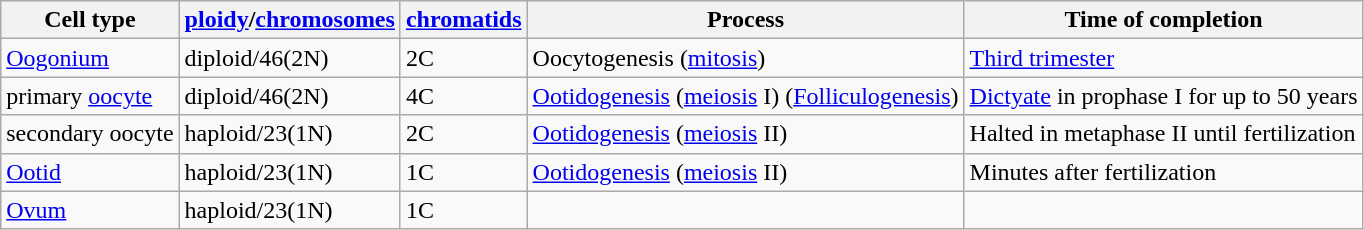<table class="wikitable">
<tr>
<th>Cell type</th>
<th><a href='#'>ploidy</a>/<a href='#'>chromosomes</a></th>
<th><a href='#'>chromatids</a></th>
<th>Process</th>
<th>Time of completion</th>
</tr>
<tr>
<td><a href='#'>Oogonium</a></td>
<td>diploid/46(2N)</td>
<td>2C</td>
<td>Oocytogenesis (<a href='#'>mitosis</a>)</td>
<td><a href='#'>Third trimester</a></td>
</tr>
<tr>
<td>primary <a href='#'>oocyte</a></td>
<td>diploid/46(2N)</td>
<td>4C</td>
<td><a href='#'>Ootidogenesis</a> (<a href='#'>meiosis</a> I) (<a href='#'>Folliculogenesis</a>)</td>
<td><a href='#'>Dictyate</a> in prophase I for up to 50 years</td>
</tr>
<tr>
<td>secondary oocyte</td>
<td>haploid/23(1N)</td>
<td>2C</td>
<td><a href='#'>Ootidogenesis</a> (<a href='#'>meiosis</a> II)</td>
<td>Halted in metaphase II until fertilization</td>
</tr>
<tr>
<td><a href='#'>Ootid</a></td>
<td>haploid/23(1N)</td>
<td>1C</td>
<td><a href='#'>Ootidogenesis</a> (<a href='#'>meiosis</a> II)</td>
<td>Minutes after fertilization</td>
</tr>
<tr>
<td><a href='#'>Ovum</a></td>
<td>haploid/23(1N)</td>
<td>1C</td>
<td></td>
<td></td>
</tr>
</table>
